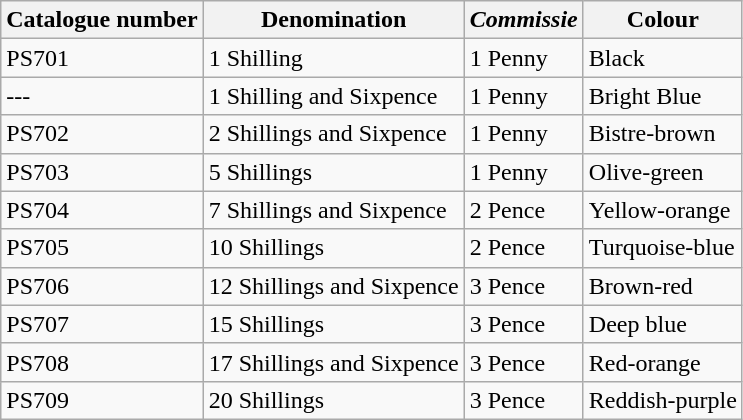<table class="wikitable">
<tr>
<th>Catalogue number</th>
<th>Denomination</th>
<th><em>Commissie</em></th>
<th>Colour</th>
</tr>
<tr>
<td>PS701</td>
<td>1 Shilling</td>
<td>1 Penny</td>
<td>Black</td>
</tr>
<tr>
<td>---</td>
<td>1 Shilling and Sixpence</td>
<td>1 Penny</td>
<td>Bright Blue</td>
</tr>
<tr>
<td>PS702</td>
<td>2 Shillings and Sixpence</td>
<td>1 Penny</td>
<td>Bistre-brown</td>
</tr>
<tr>
<td>PS703</td>
<td>5 Shillings</td>
<td>1 Penny</td>
<td>Olive-green</td>
</tr>
<tr>
<td>PS704</td>
<td>7 Shillings and Sixpence</td>
<td>2 Pence</td>
<td>Yellow-orange</td>
</tr>
<tr>
<td>PS705</td>
<td>10 Shillings</td>
<td>2 Pence</td>
<td>Turquoise-blue</td>
</tr>
<tr>
<td>PS706</td>
<td>12 Shillings and Sixpence</td>
<td>3 Pence</td>
<td>Brown-red</td>
</tr>
<tr>
<td>PS707</td>
<td>15 Shillings</td>
<td>3 Pence</td>
<td>Deep blue</td>
</tr>
<tr>
<td>PS708</td>
<td>17 Shillings and Sixpence</td>
<td>3 Pence</td>
<td>Red-orange</td>
</tr>
<tr>
<td>PS709</td>
<td>20 Shillings</td>
<td>3 Pence</td>
<td>Reddish-purple</td>
</tr>
</table>
